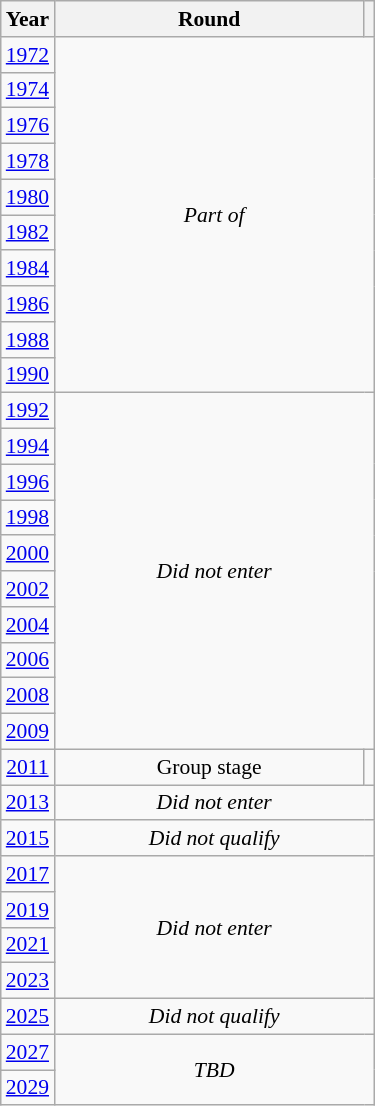<table class="wikitable" style="text-align: center; font-size:90%">
<tr>
<th>Year</th>
<th style="width:200px">Round</th>
<th></th>
</tr>
<tr>
<td><a href='#'>1972</a></td>
<td colspan="2" rowspan="10"><em>Part of </em></td>
</tr>
<tr>
<td><a href='#'>1974</a></td>
</tr>
<tr>
<td><a href='#'>1976</a></td>
</tr>
<tr>
<td><a href='#'>1978</a></td>
</tr>
<tr>
<td><a href='#'>1980</a></td>
</tr>
<tr>
<td><a href='#'>1982</a></td>
</tr>
<tr>
<td><a href='#'>1984</a></td>
</tr>
<tr>
<td><a href='#'>1986</a></td>
</tr>
<tr>
<td><a href='#'>1988</a></td>
</tr>
<tr>
<td><a href='#'>1990</a></td>
</tr>
<tr>
<td><a href='#'>1992</a></td>
<td colspan="2" rowspan="10"><em>Did not enter</em></td>
</tr>
<tr>
<td><a href='#'>1994</a></td>
</tr>
<tr>
<td><a href='#'>1996</a></td>
</tr>
<tr>
<td><a href='#'>1998</a></td>
</tr>
<tr>
<td><a href='#'>2000</a></td>
</tr>
<tr>
<td><a href='#'>2002</a></td>
</tr>
<tr>
<td><a href='#'>2004</a></td>
</tr>
<tr>
<td><a href='#'>2006</a></td>
</tr>
<tr>
<td><a href='#'>2008</a></td>
</tr>
<tr>
<td><a href='#'>2009</a></td>
</tr>
<tr>
<td><a href='#'>2011</a></td>
<td>Group stage</td>
<td></td>
</tr>
<tr>
<td><a href='#'>2013</a></td>
<td colspan="2"><em>Did not enter</em></td>
</tr>
<tr>
<td><a href='#'>2015</a></td>
<td colspan="2"><em>Did not qualify</em></td>
</tr>
<tr>
<td><a href='#'>2017</a></td>
<td colspan="2" rowspan="4"><em>Did not enter</em></td>
</tr>
<tr>
<td><a href='#'>2019</a></td>
</tr>
<tr>
<td><a href='#'>2021</a></td>
</tr>
<tr>
<td><a href='#'>2023</a></td>
</tr>
<tr>
<td><a href='#'>2025</a></td>
<td colspan="2"><em>Did not qualify</em></td>
</tr>
<tr>
<td><a href='#'>2027</a></td>
<td colspan="2" rowspan="2"><em>TBD</em></td>
</tr>
<tr>
<td><a href='#'>2029</a></td>
</tr>
</table>
